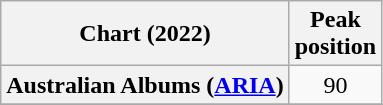<table class="wikitable sortable plainrowheaders" style="text-align:center">
<tr>
<th scope="col">Chart (2022)</th>
<th scope="col">Peak<br>position</th>
</tr>
<tr>
<th scope="row">Australian Albums (<a href='#'>ARIA</a>)</th>
<td>90</td>
</tr>
<tr>
</tr>
<tr>
</tr>
<tr>
</tr>
<tr>
</tr>
<tr>
</tr>
</table>
